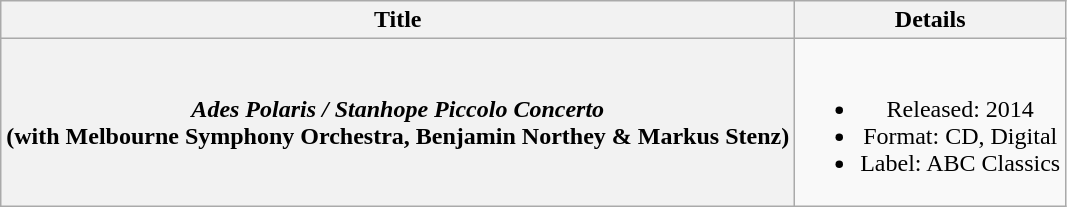<table class="wikitable plainrowheaders" style="text-align:center;" border="1">
<tr>
<th>Title</th>
<th>Details</th>
</tr>
<tr>
<th scope="row"><em>Ades Polaris / Stanhope Piccolo Concerto</em> <br> (with Melbourne Symphony Orchestra, Benjamin Northey & Markus Stenz)</th>
<td><br><ul><li>Released: 2014</li><li>Format: CD, Digital</li><li>Label: ABC Classics</li></ul></td>
</tr>
</table>
